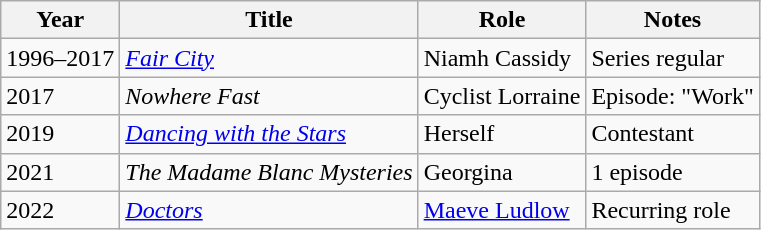<table class="wikitable sortable">
<tr>
<th>Year</th>
<th>Title</th>
<th>Role</th>
<th>Notes</th>
</tr>
<tr>
<td>1996–2017</td>
<td><em><a href='#'>Fair City</a></em></td>
<td>Niamh Cassidy</td>
<td>Series regular</td>
</tr>
<tr>
<td>2017</td>
<td><em>Nowhere Fast</em></td>
<td>Cyclist Lorraine</td>
<td>Episode: "Work"</td>
</tr>
<tr>
<td>2019</td>
<td><em><a href='#'>Dancing with the Stars</a></em></td>
<td>Herself</td>
<td>Contestant</td>
</tr>
<tr>
<td>2021</td>
<td><em>The Madame Blanc Mysteries</em></td>
<td>Georgina</td>
<td>1 episode</td>
</tr>
<tr>
<td>2022</td>
<td><em><a href='#'>Doctors</a></em></td>
<td><a href='#'>Maeve Ludlow</a></td>
<td>Recurring role</td>
</tr>
</table>
